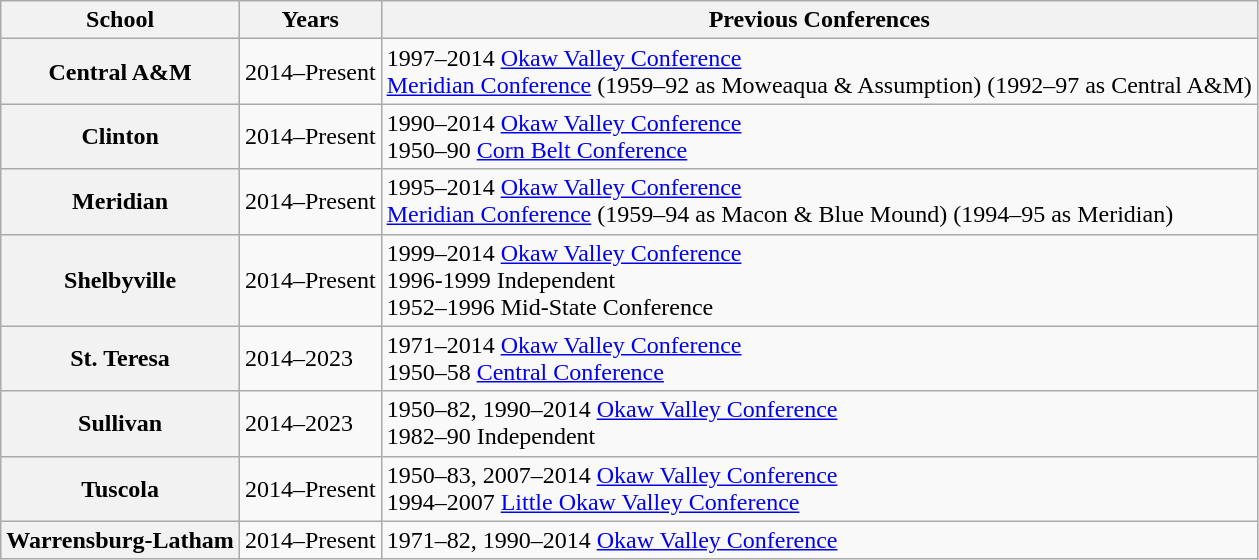<table class="wikitable plainrowheaders">
<tr>
<th scope="col">School</th>
<th scope="col">Years</th>
<th scope="col">Previous Conferences</th>
</tr>
<tr>
<th scope="row">Central A&M</th>
<td>2014–Present</td>
<td>1997–2014 <a href='#'>Okaw Valley Conference</a><br><a href='#'>Meridian Conference</a> (1959–92 as Moweaqua & Assumption) (1992–97 as  Central A&M)</td>
</tr>
<tr>
<th scope="row">Clinton</th>
<td>2014–Present</td>
<td>1990–2014 <a href='#'>Okaw Valley Conference</a><br>1950–90 <a href='#'>Corn Belt Conference</a></td>
</tr>
<tr>
<th scope="row">Meridian</th>
<td>2014–Present</td>
<td>1995–2014 <a href='#'>Okaw Valley Conference</a><br><a href='#'>Meridian Conference</a> (1959–94 as Macon & Blue Mound) (1994–95 as Meridian)</td>
</tr>
<tr>
<th scope="row">Shelbyville</th>
<td>2014–Present</td>
<td>1999–2014 <a href='#'>Okaw Valley Conference</a><br>1996-1999 Independent<br>1952–1996 Mid-State Conference</td>
</tr>
<tr>
<th scope="row">St. Teresa</th>
<td>2014–2023</td>
<td>1971–2014 <a href='#'>Okaw Valley Conference</a><br>1950–58 <a href='#'>Central Conference</a></td>
</tr>
<tr>
<th scope="row">Sullivan</th>
<td>2014–2023</td>
<td>1950–82, 1990–2014 <a href='#'>Okaw Valley Conference</a><br>1982–90 Independent</td>
</tr>
<tr>
<th scope="row">Tuscola</th>
<td>2014–Present</td>
<td>1950–83, 2007–2014 <a href='#'>Okaw Valley Conference</a><br>1994–2007 <a href='#'>Little Okaw Valley Conference</a></td>
</tr>
<tr>
<th scope="row">Warrensburg-Latham</th>
<td>2014–Present</td>
<td>1971–82, 1990–2014 <a href='#'>Okaw Valley Conference</a></td>
</tr>
</table>
